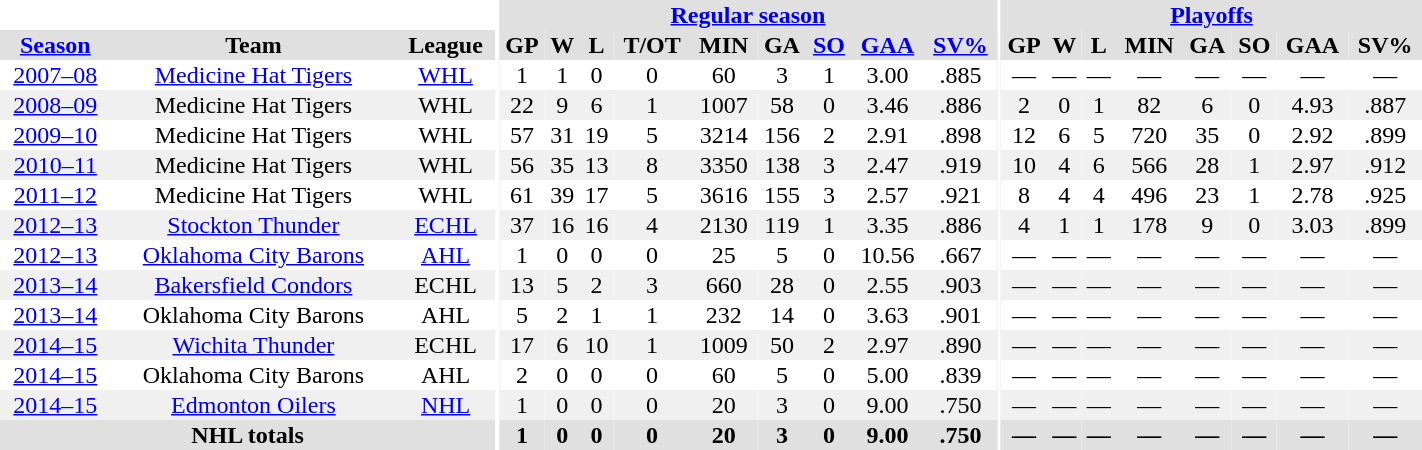<table border="0" cellpadding="1" cellspacing="0" style="text-align:center; width:75%">
<tr ALIGN="centre" bgcolor="#e0e0e0">
<th align="centre" colspan="3" bgcolor="#ffffff"></th>
<th align="centre" rowspan="99" bgcolor="#ffffff"></th>
<th align="centre" colspan="9" bgcolor="#e0e0e0"><a href='#'>Regular season</a></th>
<th align="centre" rowspan="99" bgcolor="#ffffff"></th>
<th align="centre" colspan="8" bgcolor="#e0e0e0"><a href='#'>Playoffs</a></th>
</tr>
<tr ALIGN="centre" bgcolor="#e0e0e0">
<th><a href='#'>Season</a></th>
<th>Team</th>
<th>League</th>
<th>GP</th>
<th>W</th>
<th>L</th>
<th>T/OT</th>
<th>MIN</th>
<th>GA</th>
<th><a href='#'>SO</a></th>
<th><a href='#'>GAA</a></th>
<th><a href='#'>SV%</a></th>
<th>GP</th>
<th>W</th>
<th>L</th>
<th>MIN</th>
<th>GA</th>
<th>SO</th>
<th>GAA</th>
<th>SV%</th>
</tr>
<tr>
<td><a href='#'>2007–08</a></td>
<td><a href='#'>Medicine Hat Tigers</a></td>
<td><a href='#'>WHL</a></td>
<td>1</td>
<td>1</td>
<td>0</td>
<td>0</td>
<td>60</td>
<td>3</td>
<td>1</td>
<td>3.00</td>
<td>.885</td>
<td>—</td>
<td>—</td>
<td>—</td>
<td>—</td>
<td>—</td>
<td>—</td>
<td>—</td>
<td>—</td>
</tr>
<tr bgcolor="#f0f0f0">
<td><a href='#'>2008–09</a></td>
<td>Medicine Hat Tigers</td>
<td>WHL</td>
<td>22</td>
<td>9</td>
<td>6</td>
<td>1</td>
<td>1007</td>
<td>58</td>
<td>0</td>
<td>3.46</td>
<td>.886</td>
<td>2</td>
<td>0</td>
<td>1</td>
<td>82</td>
<td>6</td>
<td>0</td>
<td>4.93</td>
<td>.887</td>
</tr>
<tr>
<td><a href='#'>2009–10</a></td>
<td>Medicine Hat Tigers</td>
<td>WHL</td>
<td>57</td>
<td>31</td>
<td>19</td>
<td>5</td>
<td>3214</td>
<td>156</td>
<td>2</td>
<td>2.91</td>
<td>.898</td>
<td>12</td>
<td>6</td>
<td>5</td>
<td>720</td>
<td>35</td>
<td>0</td>
<td>2.92</td>
<td>.899</td>
</tr>
<tr bgcolor="#f0f0f0">
<td><a href='#'>2010–11</a></td>
<td>Medicine Hat Tigers</td>
<td>WHL</td>
<td>56</td>
<td>35</td>
<td>13</td>
<td>8</td>
<td>3350</td>
<td>138</td>
<td>3</td>
<td>2.47</td>
<td>.919</td>
<td>10</td>
<td>4</td>
<td>6</td>
<td>566</td>
<td>28</td>
<td>1</td>
<td>2.97</td>
<td>.912</td>
</tr>
<tr>
<td><a href='#'>2011–12</a></td>
<td>Medicine Hat Tigers</td>
<td>WHL</td>
<td>61</td>
<td>39</td>
<td>17</td>
<td>5</td>
<td>3616</td>
<td>155</td>
<td>3</td>
<td>2.57</td>
<td>.921</td>
<td>8</td>
<td>4</td>
<td>4</td>
<td>496</td>
<td>23</td>
<td>1</td>
<td>2.78</td>
<td>.925</td>
</tr>
<tr bgcolor="#f0f0f0">
<td><a href='#'>2012–13</a></td>
<td><a href='#'>Stockton Thunder</a></td>
<td><a href='#'>ECHL</a></td>
<td>37</td>
<td>16</td>
<td>16</td>
<td>4</td>
<td>2130</td>
<td>119</td>
<td>1</td>
<td>3.35</td>
<td>.886</td>
<td>4</td>
<td>1</td>
<td>1</td>
<td>178</td>
<td>9</td>
<td>0</td>
<td>3.03</td>
<td>.899</td>
</tr>
<tr>
<td><a href='#'>2012–13</a></td>
<td><a href='#'>Oklahoma City Barons</a></td>
<td><a href='#'>AHL</a></td>
<td>1</td>
<td>0</td>
<td>0</td>
<td>0</td>
<td>25</td>
<td>5</td>
<td>0</td>
<td>10.56</td>
<td>.667</td>
<td>—</td>
<td>—</td>
<td>—</td>
<td>—</td>
<td>—</td>
<td>—</td>
<td>—</td>
<td>—</td>
</tr>
<tr bgcolor="#f0f0f0">
<td><a href='#'>2013–14</a></td>
<td><a href='#'>Bakersfield Condors</a></td>
<td>ECHL</td>
<td>13</td>
<td>5</td>
<td>2</td>
<td>3</td>
<td>660</td>
<td>28</td>
<td>0</td>
<td>2.55</td>
<td>.903</td>
<td>—</td>
<td>—</td>
<td>—</td>
<td>—</td>
<td>—</td>
<td>—</td>
<td>—</td>
<td>—</td>
</tr>
<tr>
<td><a href='#'>2013–14</a></td>
<td>Oklahoma City Barons</td>
<td>AHL</td>
<td>5</td>
<td>2</td>
<td>1</td>
<td>1</td>
<td>232</td>
<td>14</td>
<td>0</td>
<td>3.63</td>
<td>.901</td>
<td>—</td>
<td>—</td>
<td>—</td>
<td>—</td>
<td>—</td>
<td>—</td>
<td>—</td>
<td>—</td>
</tr>
<tr bgcolor="#f0f0f0">
<td><a href='#'>2014–15</a></td>
<td><a href='#'>Wichita Thunder</a></td>
<td>ECHL</td>
<td>17</td>
<td>6</td>
<td>10</td>
<td>1</td>
<td>1009</td>
<td>50</td>
<td>2</td>
<td>2.97</td>
<td>.890</td>
<td>—</td>
<td>—</td>
<td>—</td>
<td>—</td>
<td>—</td>
<td>—</td>
<td>—</td>
<td>—</td>
</tr>
<tr>
<td><a href='#'>2014–15</a></td>
<td>Oklahoma City Barons</td>
<td>AHL</td>
<td>2</td>
<td>0</td>
<td>0</td>
<td>0</td>
<td>60</td>
<td>5</td>
<td>0</td>
<td>5.00</td>
<td>.839</td>
<td>—</td>
<td>—</td>
<td>—</td>
<td>—</td>
<td>—</td>
<td>—</td>
<td>—</td>
<td>—</td>
</tr>
<tr bgcolor="#f0f0f0">
<td><a href='#'>2014–15</a></td>
<td><a href='#'>Edmonton Oilers</a></td>
<td><a href='#'>NHL</a></td>
<td>1</td>
<td>0</td>
<td>0</td>
<td>0</td>
<td>20</td>
<td>3</td>
<td>0</td>
<td>9.00</td>
<td>.750</td>
<td>—</td>
<td>—</td>
<td>—</td>
<td>—</td>
<td>—</td>
<td>—</td>
<td>—</td>
<td>—</td>
</tr>
<tr ALIGN="centre" bgcolor="#e0e0e0">
<th colspan="3" align="centre">NHL totals</th>
<th>1</th>
<th>0</th>
<th>0</th>
<th>0</th>
<th>20</th>
<th>3</th>
<th>0</th>
<th>9.00</th>
<th>.750</th>
<th>—</th>
<th>—</th>
<th>—</th>
<th>—</th>
<th>—</th>
<th>—</th>
<th>—</th>
<th>—</th>
</tr>
</table>
